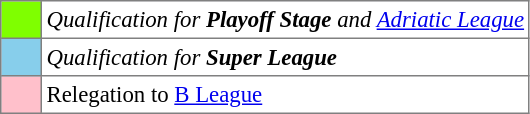<table bgcolor="#f7f8ff" cellpadding="3" cellspacing="0" border="1" style="font-size: 95%; border: gray solid 1px; border-collapse: collapse;text-align:center;">
<tr>
<td style="background: #7fff00;" width="20"></td>
<td bgcolor="#ffffff" align="left"><em>Qualification for <strong>Playoff Stage</strong> and <a href='#'>Adriatic League</a></em></td>
</tr>
<tr>
<td style="background: #87ceeb;" width="20"></td>
<td bgcolor="#ffffff" align="left"><em>Qualification for <strong>Super League<strong><em></td>
</tr>
<tr>
<td style="background: #ffc0cb" width="20"></td>
<td bgcolor="#ffffff" align="left"></em>Relegation to <a href='#'>B League</a><em></td>
</tr>
</table>
